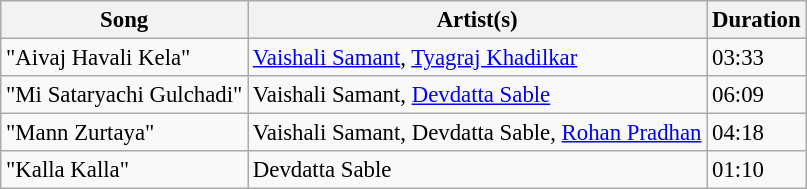<table class="wikitable" style="font-size:95%;">
<tr>
<th>Song</th>
<th>Artist(s)</th>
<th>Duration</th>
</tr>
<tr>
<td>"Aivaj Havali Kela"</td>
<td><a href='#'>Vaishali Samant</a>, <a href='#'>Tyagraj Khadilkar</a></td>
<td>03:33</td>
</tr>
<tr>
<td>"Mi Sataryachi Gulchadi"</td>
<td>Vaishali Samant, <a href='#'>Devdatta Sable</a></td>
<td>06:09</td>
</tr>
<tr>
<td>"Mann Zurtaya"</td>
<td>Vaishali Samant, Devdatta Sable, <a href='#'>Rohan Pradhan</a></td>
<td>04:18</td>
</tr>
<tr>
<td>"Kalla Kalla"</td>
<td>Devdatta Sable</td>
<td>01:10</td>
</tr>
</table>
